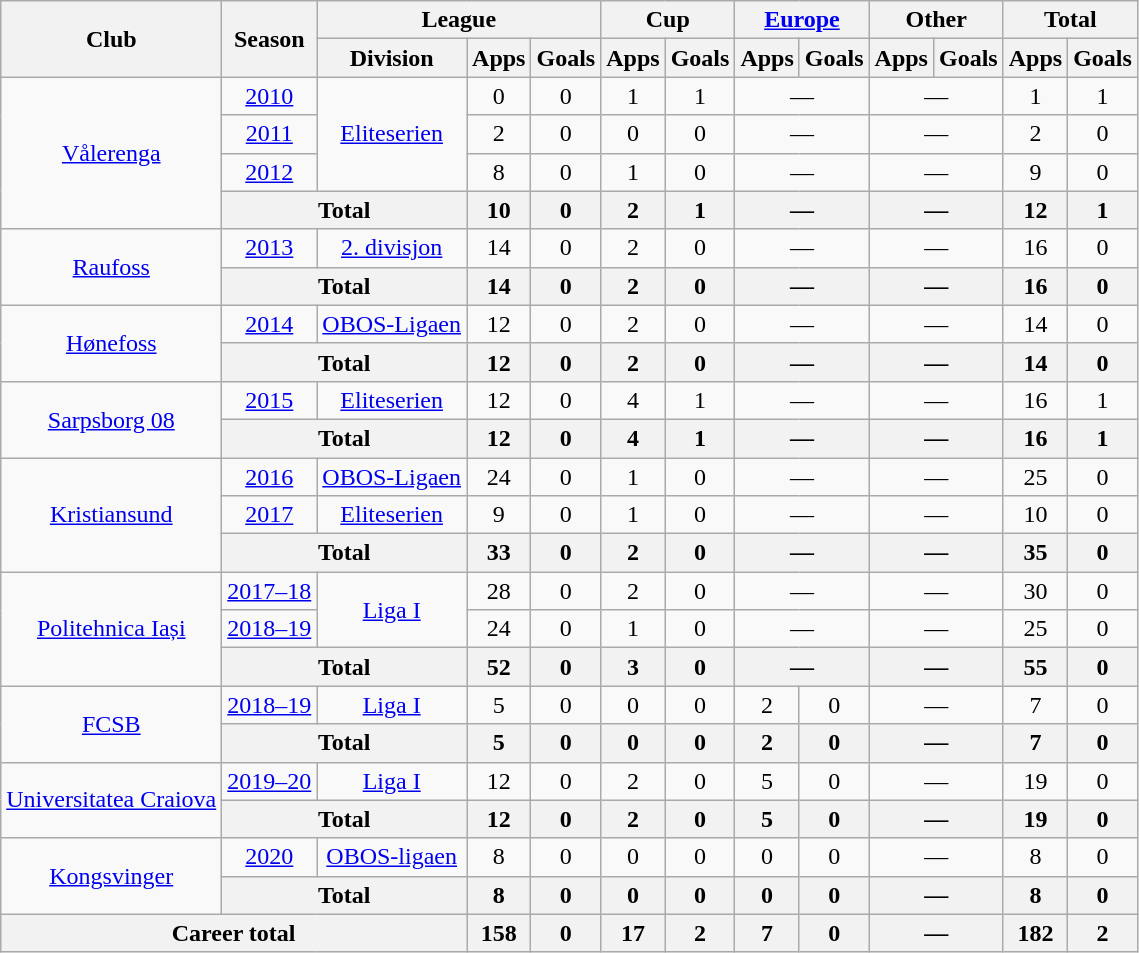<table class="wikitable" style="text-align:center">
<tr>
<th rowspan="2">Club</th>
<th rowspan="2">Season</th>
<th colspan="3">League</th>
<th colspan="2">Cup</th>
<th colspan="2"><a href='#'>Europe</a></th>
<th colspan="2">Other</th>
<th colspan="2">Total</th>
</tr>
<tr>
<th>Division</th>
<th>Apps</th>
<th>Goals</th>
<th>Apps</th>
<th>Goals</th>
<th>Apps</th>
<th>Goals</th>
<th>Apps</th>
<th>Goals</th>
<th>Apps</th>
<th>Goals</th>
</tr>
<tr>
<td rowspan="4" valign="center"><a href='#'>Vålerenga</a></td>
<td><a href='#'>2010</a></td>
<td rowspan="3" valign="center"><a href='#'>Eliteserien</a></td>
<td>0</td>
<td>0</td>
<td>1</td>
<td>1</td>
<td colspan="2">—</td>
<td colspan="2">—</td>
<td>1</td>
<td>1</td>
</tr>
<tr>
<td><a href='#'>2011</a></td>
<td>2</td>
<td>0</td>
<td>0</td>
<td>0</td>
<td colspan="2">—</td>
<td colspan="2">—</td>
<td>2</td>
<td>0</td>
</tr>
<tr>
<td><a href='#'>2012</a></td>
<td>8</td>
<td>0</td>
<td>1</td>
<td>0</td>
<td colspan="2">—</td>
<td colspan="2">—</td>
<td>9</td>
<td>0</td>
</tr>
<tr>
<th colspan="2" valign="center">Total</th>
<th>10</th>
<th>0</th>
<th>2</th>
<th>1</th>
<th colspan="2">—</th>
<th colspan="2">—</th>
<th>12</th>
<th>1</th>
</tr>
<tr>
<td rowspan="2" valign="center"><a href='#'>Raufoss</a></td>
<td><a href='#'>2013</a></td>
<td rowspan="1" valign="center"><a href='#'>2. divisjon</a></td>
<td>14</td>
<td>0</td>
<td>2</td>
<td>0</td>
<td colspan="2">—</td>
<td colspan="2">—</td>
<td>16</td>
<td>0</td>
</tr>
<tr>
<th colspan="2" valign="center">Total</th>
<th>14</th>
<th>0</th>
<th>2</th>
<th>0</th>
<th colspan="2">—</th>
<th colspan="2">—</th>
<th>16</th>
<th>0</th>
</tr>
<tr>
<td rowspan="2" valign="center"><a href='#'>Hønefoss</a></td>
<td><a href='#'>2014</a></td>
<td rowspan="1" valign="center"><a href='#'>OBOS-Ligaen</a></td>
<td>12</td>
<td>0</td>
<td>2</td>
<td>0</td>
<td colspan="2">—</td>
<td colspan="2">—</td>
<td>14</td>
<td>0</td>
</tr>
<tr>
<th colspan="2" valign="center">Total</th>
<th>12</th>
<th>0</th>
<th>2</th>
<th>0</th>
<th colspan="2">—</th>
<th colspan="2">—</th>
<th>14</th>
<th>0</th>
</tr>
<tr>
<td rowspan="2" valign="center"><a href='#'>Sarpsborg 08</a></td>
<td><a href='#'>2015</a></td>
<td rowspan="1" valign="center"><a href='#'>Eliteserien</a></td>
<td>12</td>
<td>0</td>
<td>4</td>
<td>1</td>
<td colspan="2">—</td>
<td colspan="2">—</td>
<td>16</td>
<td>1</td>
</tr>
<tr>
<th colspan="2" valign="center">Total</th>
<th>12</th>
<th>0</th>
<th>4</th>
<th>1</th>
<th colspan="2">—</th>
<th colspan="2">—</th>
<th>16</th>
<th>1</th>
</tr>
<tr>
<td rowspan="3" valign="center"><a href='#'>Kristiansund</a></td>
<td><a href='#'>2016</a></td>
<td rowspan="1" valign="center"><a href='#'>OBOS-Ligaen</a></td>
<td>24</td>
<td>0</td>
<td>1</td>
<td>0</td>
<td colspan="2">—</td>
<td colspan="2">—</td>
<td>25</td>
<td>0</td>
</tr>
<tr>
<td><a href='#'>2017</a></td>
<td rowspan="1" valign="center"><a href='#'>Eliteserien</a></td>
<td>9</td>
<td>0</td>
<td>1</td>
<td>0</td>
<td colspan="2">—</td>
<td colspan="2">—</td>
<td>10</td>
<td>0</td>
</tr>
<tr>
<th colspan="2" valign="center">Total</th>
<th>33</th>
<th>0</th>
<th>2</th>
<th>0</th>
<th colspan="2">—</th>
<th colspan="2">—</th>
<th>35</th>
<th>0</th>
</tr>
<tr>
<td rowspan="3" valign="center"><a href='#'>Politehnica Iași</a></td>
<td><a href='#'>2017–18</a></td>
<td rowspan="2" valign="center"><a href='#'>Liga I</a></td>
<td>28</td>
<td>0</td>
<td>2</td>
<td>0</td>
<td colspan="2">—</td>
<td colspan="2">—</td>
<td>30</td>
<td>0</td>
</tr>
<tr>
<td><a href='#'>2018–19</a></td>
<td>24</td>
<td>0</td>
<td>1</td>
<td>0</td>
<td colspan="2">—</td>
<td colspan="2">—</td>
<td>25</td>
<td>0</td>
</tr>
<tr>
<th colspan="2" valign="center">Total</th>
<th>52</th>
<th>0</th>
<th>3</th>
<th>0</th>
<th colspan="2">—</th>
<th colspan="2">—</th>
<th>55</th>
<th>0</th>
</tr>
<tr>
<td rowspan="2" valign="center"><a href='#'>FCSB</a></td>
<td><a href='#'>2018–19</a></td>
<td rowspan="1" valign="center"><a href='#'>Liga I</a></td>
<td>5</td>
<td>0</td>
<td>0</td>
<td>0</td>
<td>2</td>
<td>0</td>
<td colspan="2">—</td>
<td>7</td>
<td>0</td>
</tr>
<tr>
<th colspan="2" valign="center">Total</th>
<th>5</th>
<th>0</th>
<th>0</th>
<th>0</th>
<th>2</th>
<th>0</th>
<th colspan="2">—</th>
<th>7</th>
<th>0</th>
</tr>
<tr>
<td rowspan="2" valign="center"><a href='#'>Universitatea Craiova</a></td>
<td><a href='#'>2019–20</a></td>
<td rowspan="1" valign="center"><a href='#'>Liga I</a></td>
<td>12</td>
<td>0</td>
<td>2</td>
<td>0</td>
<td>5</td>
<td>0</td>
<td colspan="2">—</td>
<td>19</td>
<td>0</td>
</tr>
<tr>
<th colspan="2" valign="center">Total</th>
<th>12</th>
<th>0</th>
<th>2</th>
<th>0</th>
<th>5</th>
<th>0</th>
<th colspan="2">—</th>
<th>19</th>
<th>0</th>
</tr>
<tr>
<td rowspan="2" valign="center"><a href='#'>Kongsvinger</a></td>
<td><a href='#'>2020</a></td>
<td rowspan="1" valign="center"><a href='#'>OBOS-ligaen</a></td>
<td>8</td>
<td>0</td>
<td>0</td>
<td>0</td>
<td>0</td>
<td>0</td>
<td colspan="2">—</td>
<td>8</td>
<td>0</td>
</tr>
<tr>
<th colspan="2" valign="center">Total</th>
<th>8</th>
<th>0</th>
<th>0</th>
<th>0</th>
<th>0</th>
<th>0</th>
<th colspan="2">—</th>
<th>8</th>
<th>0</th>
</tr>
<tr>
<th colspan="3">Career total</th>
<th>158</th>
<th>0</th>
<th>17</th>
<th>2</th>
<th>7</th>
<th>0</th>
<th colspan="2">—</th>
<th>182</th>
<th>2</th>
</tr>
</table>
